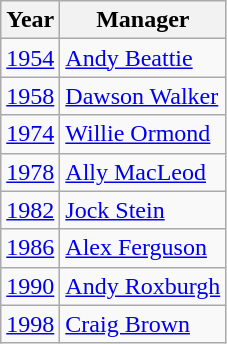<table class="wikitable">
<tr>
<th>Year</th>
<th>Manager</th>
</tr>
<tr>
<td align=center><a href='#'>1954</a></td>
<td> <a href='#'>Andy Beattie</a> <br> </td>
</tr>
<tr>
<td align=center><a href='#'>1958</a></td>
<td> <a href='#'>Dawson Walker</a></td>
</tr>
<tr>
<td align=center><a href='#'>1974</a></td>
<td> <a href='#'>Willie Ormond</a></td>
</tr>
<tr>
<td align=center><a href='#'>1978</a></td>
<td> <a href='#'>Ally MacLeod</a></td>
</tr>
<tr>
<td align=center><a href='#'>1982</a></td>
<td> <a href='#'>Jock Stein</a></td>
</tr>
<tr>
<td align=center><a href='#'>1986</a></td>
<td> <a href='#'>Alex Ferguson</a></td>
</tr>
<tr>
<td align=center><a href='#'>1990</a></td>
<td> <a href='#'>Andy Roxburgh</a></td>
</tr>
<tr>
<td align=center><a href='#'>1998</a></td>
<td> <a href='#'>Craig Brown</a></td>
</tr>
</table>
